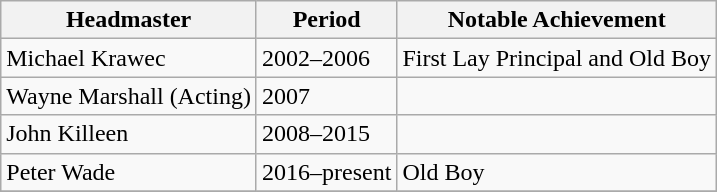<table class="wikitable">
<tr>
<th>Headmaster</th>
<th>Period</th>
<th>Notable Achievement</th>
</tr>
<tr>
<td>Michael Krawec</td>
<td>2002–2006</td>
<td>First Lay Principal and Old Boy</td>
</tr>
<tr>
<td>Wayne Marshall (Acting)</td>
<td>2007</td>
<td></td>
</tr>
<tr>
<td>John Killeen</td>
<td>2008–2015</td>
<td></td>
</tr>
<tr>
<td>Peter Wade</td>
<td>2016–present</td>
<td>Old Boy</td>
</tr>
<tr>
</tr>
</table>
